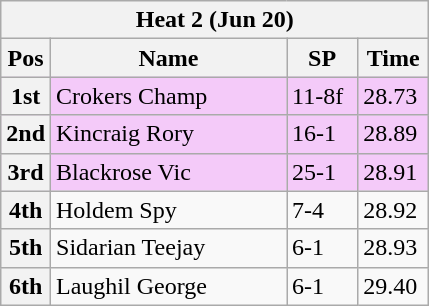<table class="wikitable">
<tr>
<th colspan="6">Heat 2 (Jun 20)</th>
</tr>
<tr>
<th width=20>Pos</th>
<th width=150>Name</th>
<th width=40>SP</th>
<th width=40>Time</th>
</tr>
<tr style="background: #f4caf9;">
<th>1st</th>
<td>Crokers Champ</td>
<td>11-8f</td>
<td>28.73</td>
</tr>
<tr style="background: #f4caf9;">
<th>2nd</th>
<td>Kincraig Rory</td>
<td>16-1</td>
<td>28.89</td>
</tr>
<tr style="background: #f4caf9;">
<th>3rd</th>
<td>Blackrose Vic</td>
<td>25-1</td>
<td>28.91</td>
</tr>
<tr>
<th>4th</th>
<td>Holdem Spy</td>
<td>7-4</td>
<td>28.92</td>
</tr>
<tr>
<th>5th</th>
<td>Sidarian Teejay</td>
<td>6-1</td>
<td>28.93</td>
</tr>
<tr>
<th>6th</th>
<td>Laughil George</td>
<td>6-1</td>
<td>29.40</td>
</tr>
</table>
